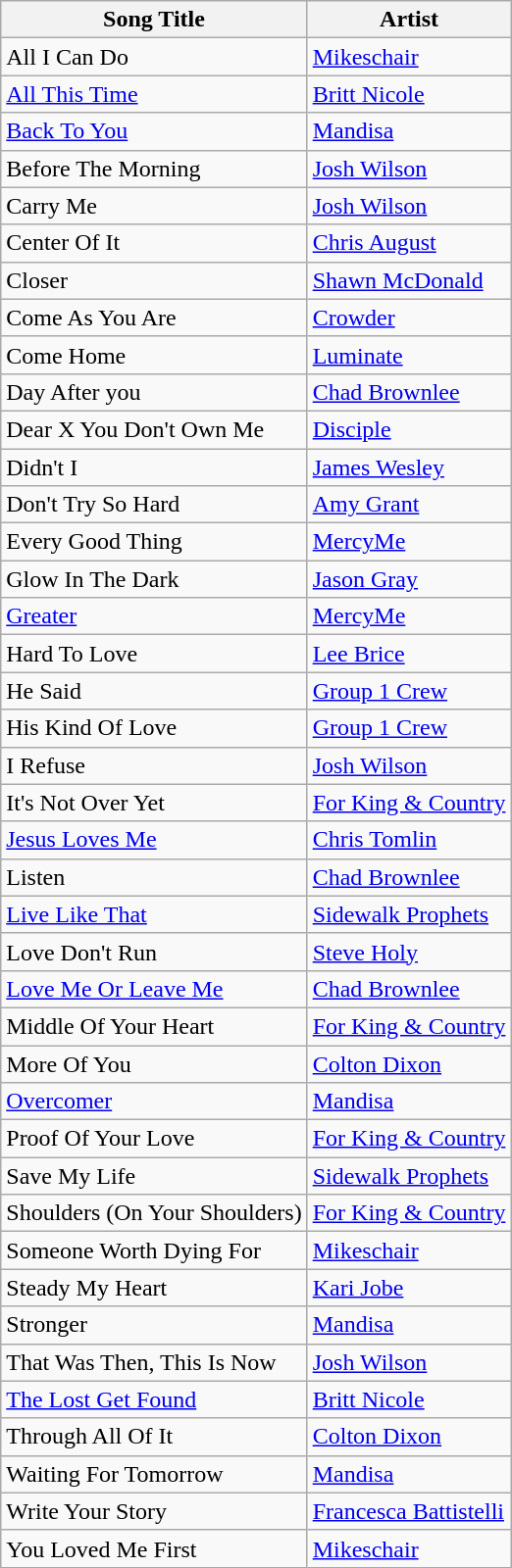<table class="wikitable sortable">
<tr>
<th>Song Title</th>
<th>Artist</th>
</tr>
<tr>
<td>All I Can Do</td>
<td><a href='#'>Mikeschair</a></td>
</tr>
<tr>
<td><a href='#'>All This Time</a></td>
<td><a href='#'>Britt Nicole</a></td>
</tr>
<tr>
<td><a href='#'>Back To You</a></td>
<td><a href='#'>Mandisa</a></td>
</tr>
<tr>
<td>Before The Morning</td>
<td><a href='#'>Josh Wilson</a></td>
</tr>
<tr>
<td>Carry Me</td>
<td><a href='#'>Josh Wilson</a></td>
</tr>
<tr>
<td>Center Of It</td>
<td><a href='#'>Chris August</a></td>
</tr>
<tr>
<td>Closer</td>
<td><a href='#'>Shawn McDonald</a></td>
</tr>
<tr>
<td>Come As You Are</td>
<td><a href='#'>Crowder</a></td>
</tr>
<tr>
<td>Come Home</td>
<td><a href='#'>Luminate</a></td>
</tr>
<tr>
<td>Day After you</td>
<td><a href='#'>Chad Brownlee</a></td>
</tr>
<tr>
<td>Dear X You Don't Own Me</td>
<td><a href='#'>Disciple</a></td>
</tr>
<tr>
<td>Didn't I</td>
<td><a href='#'>James Wesley</a></td>
</tr>
<tr>
<td>Don't Try So Hard</td>
<td><a href='#'>Amy Grant</a></td>
</tr>
<tr>
<td>Every Good Thing</td>
<td><a href='#'>MercyMe</a></td>
</tr>
<tr>
<td>Glow In The Dark</td>
<td><a href='#'>Jason Gray</a></td>
</tr>
<tr>
<td><a href='#'>Greater</a></td>
<td><a href='#'>MercyMe</a></td>
</tr>
<tr>
<td>Hard To Love</td>
<td><a href='#'>Lee Brice</a></td>
</tr>
<tr>
<td>He Said</td>
<td><a href='#'>Group 1 Crew</a></td>
</tr>
<tr>
<td>His Kind Of Love</td>
<td><a href='#'>Group 1 Crew</a></td>
</tr>
<tr>
<td>I Refuse</td>
<td><a href='#'>Josh Wilson</a></td>
</tr>
<tr>
<td>It's Not Over Yet</td>
<td><a href='#'>For King & Country</a></td>
</tr>
<tr>
<td><a href='#'>Jesus Loves Me</a></td>
<td><a href='#'>Chris Tomlin</a></td>
</tr>
<tr>
<td>Listen</td>
<td><a href='#'>Chad Brownlee</a></td>
</tr>
<tr>
<td><a href='#'>Live Like That</a></td>
<td><a href='#'>Sidewalk Prophets</a></td>
</tr>
<tr>
<td>Love Don't Run</td>
<td><a href='#'>Steve Holy</a></td>
</tr>
<tr>
<td><a href='#'>Love Me Or Leave Me</a></td>
<td><a href='#'>Chad Brownlee</a></td>
</tr>
<tr>
<td>Middle Of Your Heart</td>
<td><a href='#'>For King & Country</a></td>
</tr>
<tr>
<td>More Of You</td>
<td><a href='#'>Colton Dixon</a></td>
</tr>
<tr>
<td><a href='#'>Overcomer</a></td>
<td><a href='#'>Mandisa</a></td>
</tr>
<tr>
<td>Proof Of Your Love</td>
<td><a href='#'>For King & Country</a></td>
</tr>
<tr>
<td>Save My Life</td>
<td><a href='#'>Sidewalk Prophets</a></td>
</tr>
<tr>
<td>Shoulders (On Your Shoulders)</td>
<td><a href='#'>For King & Country</a></td>
</tr>
<tr>
<td>Someone Worth Dying For</td>
<td><a href='#'>Mikeschair</a></td>
</tr>
<tr>
<td>Steady My Heart</td>
<td><a href='#'>Kari Jobe</a></td>
</tr>
<tr>
<td>Stronger</td>
<td><a href='#'>Mandisa</a></td>
</tr>
<tr>
<td>That Was Then, This Is Now</td>
<td><a href='#'>Josh Wilson</a></td>
</tr>
<tr>
<td><a href='#'>The Lost Get Found</a></td>
<td><a href='#'>Britt Nicole</a></td>
</tr>
<tr>
<td>Through All Of It</td>
<td><a href='#'>Colton Dixon</a></td>
</tr>
<tr>
<td>Waiting For Tomorrow</td>
<td><a href='#'>Mandisa</a></td>
</tr>
<tr>
<td>Write Your Story</td>
<td><a href='#'>Francesca Battistelli</a></td>
</tr>
<tr>
<td>You Loved Me First</td>
<td><a href='#'>Mikeschair</a></td>
</tr>
</table>
